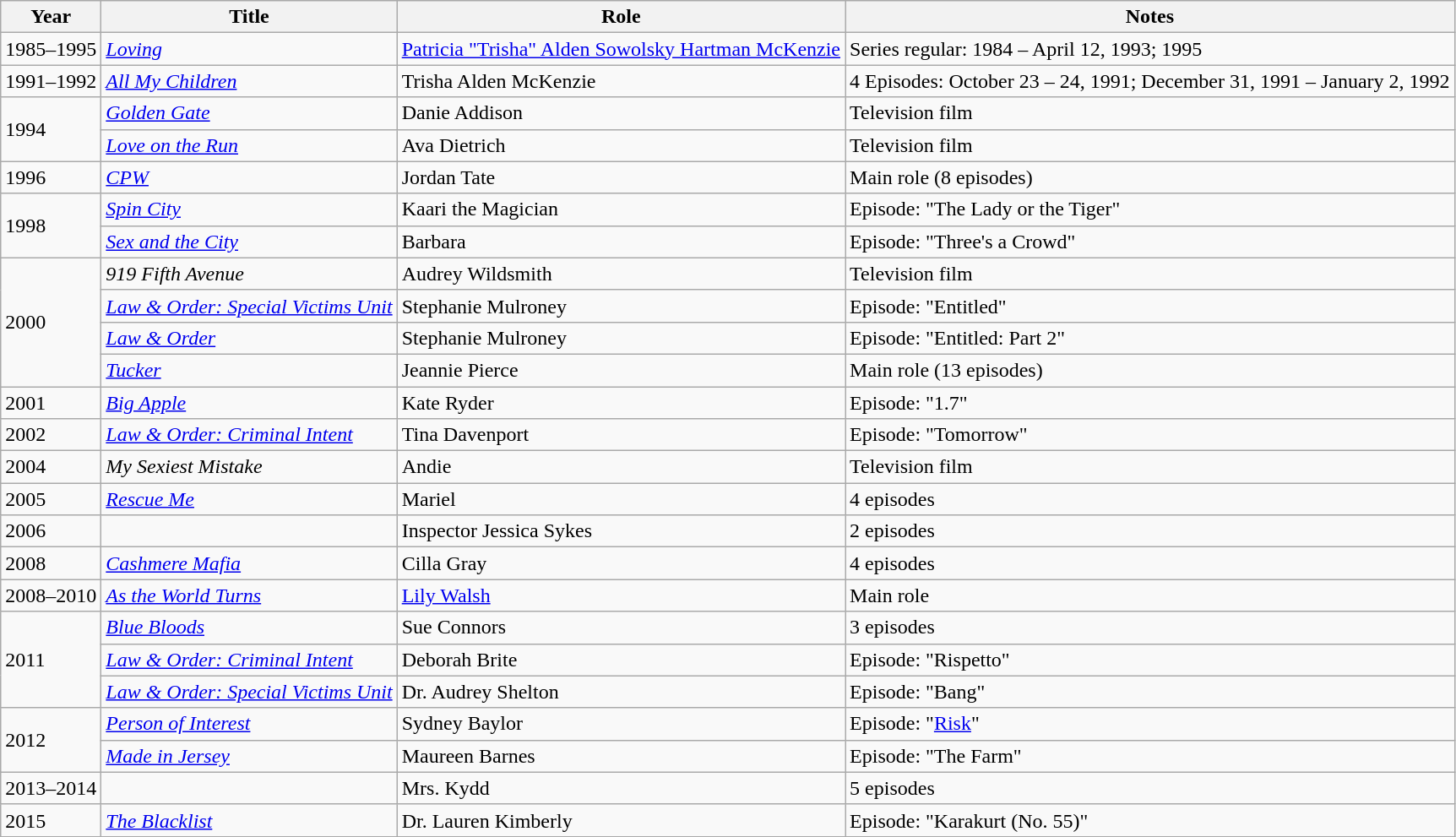<table class="wikitable sortable">
<tr>
<th>Year</th>
<th>Title</th>
<th>Role</th>
<th class="unsortable">Notes</th>
</tr>
<tr>
<td>1985–1995</td>
<td><em><a href='#'>Loving</a></em></td>
<td><a href='#'>Patricia "Trisha" Alden Sowolsky Hartman McKenzie</a></td>
<td>Series regular: 1984 – April 12, 1993; 1995</td>
</tr>
<tr>
<td>1991–1992</td>
<td><em><a href='#'>All My Children</a></em></td>
<td>Trisha Alden McKenzie</td>
<td>4 Episodes: October 23 – 24, 1991; December 31, 1991 – January 2, 1992</td>
</tr>
<tr>
<td rowspan=2>1994</td>
<td><em><a href='#'>Golden Gate</a></em></td>
<td>Danie Addison</td>
<td>Television film</td>
</tr>
<tr>
<td><em><a href='#'>Love on the Run</a></em></td>
<td>Ava Dietrich</td>
<td>Television film</td>
</tr>
<tr>
<td>1996</td>
<td><em><a href='#'>CPW</a></em></td>
<td>Jordan Tate</td>
<td>Main role (8 episodes)</td>
</tr>
<tr>
<td rowspan=2>1998</td>
<td><em><a href='#'>Spin City</a></em></td>
<td>Kaari the Magician</td>
<td>Episode: "The Lady or the Tiger"</td>
</tr>
<tr>
<td><em><a href='#'>Sex and the City</a></em></td>
<td>Barbara</td>
<td>Episode: "Three's a Crowd"</td>
</tr>
<tr>
<td rowspan=4>2000</td>
<td><em>919 Fifth Avenue</em></td>
<td>Audrey Wildsmith</td>
<td>Television film</td>
</tr>
<tr>
<td><em><a href='#'>Law & Order: Special Victims Unit</a></em></td>
<td>Stephanie Mulroney</td>
<td>Episode: "Entitled"</td>
</tr>
<tr>
<td><em><a href='#'>Law & Order</a></em></td>
<td>Stephanie Mulroney</td>
<td>Episode: "Entitled: Part 2"</td>
</tr>
<tr>
<td><em><a href='#'>Tucker</a></em></td>
<td>Jeannie Pierce</td>
<td>Main role (13 episodes)</td>
</tr>
<tr>
<td>2001</td>
<td><em><a href='#'>Big Apple</a></em></td>
<td>Kate Ryder</td>
<td>Episode: "1.7"</td>
</tr>
<tr>
<td>2002</td>
<td><em><a href='#'>Law & Order: Criminal Intent</a></em></td>
<td>Tina Davenport</td>
<td>Episode: "Tomorrow"</td>
</tr>
<tr>
<td>2004</td>
<td><em>My Sexiest Mistake</em></td>
<td>Andie</td>
<td>Television film</td>
</tr>
<tr>
<td>2005</td>
<td><em><a href='#'>Rescue Me</a></em></td>
<td>Mariel</td>
<td>4 episodes</td>
</tr>
<tr>
<td>2006</td>
<td><em></em></td>
<td>Inspector Jessica Sykes</td>
<td>2 episodes</td>
</tr>
<tr>
<td>2008</td>
<td><em><a href='#'>Cashmere Mafia</a></em></td>
<td>Cilla Gray</td>
<td>4 episodes</td>
</tr>
<tr>
<td>2008–2010</td>
<td><em><a href='#'>As the World Turns</a></em></td>
<td><a href='#'>Lily Walsh</a></td>
<td>Main role</td>
</tr>
<tr>
<td rowspan=3>2011</td>
<td><em><a href='#'>Blue Bloods</a></em></td>
<td>Sue Connors</td>
<td>3 episodes</td>
</tr>
<tr>
<td><em><a href='#'>Law & Order: Criminal Intent</a></em></td>
<td>Deborah Brite</td>
<td>Episode: "Rispetto"</td>
</tr>
<tr>
<td><em><a href='#'>Law & Order: Special Victims Unit</a></em></td>
<td>Dr. Audrey Shelton</td>
<td>Episode: "Bang"</td>
</tr>
<tr>
<td rowspan=2>2012</td>
<td><em><a href='#'>Person of Interest</a></em></td>
<td>Sydney Baylor</td>
<td>Episode: "<a href='#'>Risk</a>"</td>
</tr>
<tr>
<td><em><a href='#'>Made in Jersey</a></em></td>
<td>Maureen Barnes</td>
<td>Episode: "The Farm"</td>
</tr>
<tr>
<td>2013–2014</td>
<td><em></em></td>
<td>Mrs. Kydd</td>
<td>5 episodes</td>
</tr>
<tr>
<td>2015</td>
<td><em><a href='#'>The Blacklist</a></em></td>
<td>Dr. Lauren Kimberly</td>
<td>Episode: "Karakurt (No. 55)"</td>
</tr>
</table>
